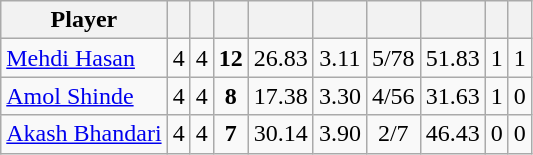<table class="wikitable sortable" style="text-align: center;">
<tr>
<th class="unsortable">Player</th>
<th></th>
<th></th>
<th></th>
<th></th>
<th></th>
<th></th>
<th></th>
<th></th>
<th></th>
</tr>
<tr>
<td style="text-align:left"><a href='#'>Mehdi Hasan</a></td>
<td style="text-align:left">4</td>
<td>4</td>
<td><strong>12</strong></td>
<td>26.83</td>
<td>3.11</td>
<td>5/78</td>
<td>51.83</td>
<td>1</td>
<td>1</td>
</tr>
<tr>
<td style="text-align:left"><a href='#'>Amol Shinde</a></td>
<td style="text-align:left">4</td>
<td>4</td>
<td><strong>8</strong></td>
<td>17.38</td>
<td>3.30</td>
<td>4/56</td>
<td>31.63</td>
<td>1</td>
<td>0</td>
</tr>
<tr>
<td style="text-align:left"><a href='#'>Akash Bhandari</a></td>
<td style="text-align:left">4</td>
<td>4</td>
<td><strong>7</strong></td>
<td>30.14</td>
<td>3.90</td>
<td>2/7</td>
<td>46.43</td>
<td>0</td>
<td>0</td>
</tr>
</table>
